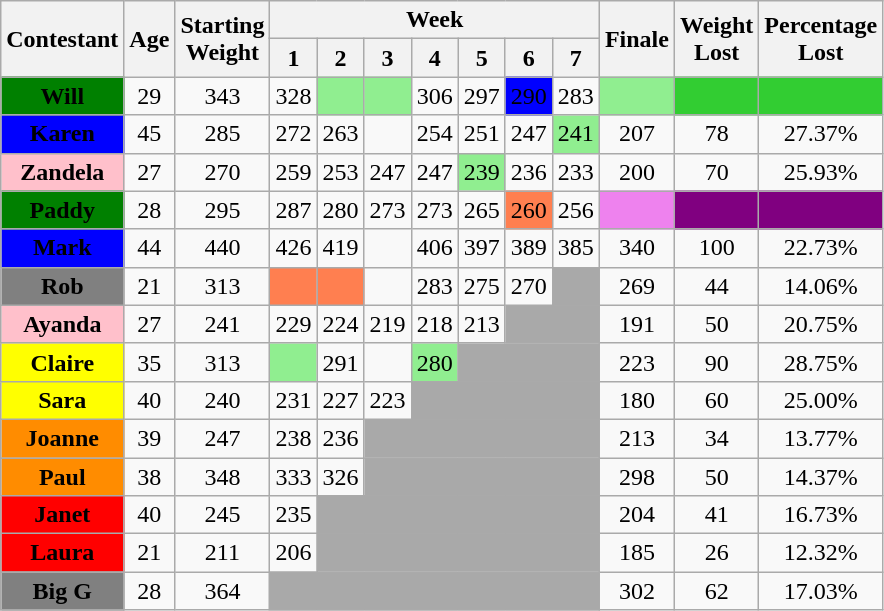<table class="wikitable" style="text-align:center" align=center>
<tr>
<th rowspan=2>Contestant</th>
<th rowspan=2>Age</th>
<th rowspan=2>Starting<br>Weight</th>
<th colspan=7>Week</th>
<th rowspan=2>Finale</th>
<th rowspan=2>Weight<br>Lost</th>
<th rowspan=2>Percentage<br>Lost</th>
</tr>
<tr>
<th>1</th>
<th>2</th>
<th>3</th>
<th>4</th>
<th>5</th>
<th>6</th>
<th>7</th>
</tr>
<tr>
<td bgcolor="green"><span><strong>Will</strong></span></td>
<td>29</td>
<td>343</td>
<td>328</td>
<td bgcolor="lightgreen"></td>
<td bgcolor="lightgreen"></td>
<td>306</td>
<td>297</td>
<td bgcolor="blue">290</td>
<td>283</td>
<td bgcolor="lightgreen"></td>
<td bgcolor="limegreen"></td>
<td bgcolor="limegreen"></td>
</tr>
<tr>
<td bgcolor="blue"><span><strong>Karen</strong></span></td>
<td>45</td>
<td>285</td>
<td>272</td>
<td>263</td>
<td></td>
<td>254</td>
<td>251</td>
<td>247</td>
<td bgcolor="lightgreen">241</td>
<td>207</td>
<td>78</td>
<td>27.37%</td>
</tr>
<tr>
<td bgcolor="pink"><strong>Zandela</strong></td>
<td>27</td>
<td>270</td>
<td>259</td>
<td>253</td>
<td>247</td>
<td>247</td>
<td bgcolor="lightgreen">239</td>
<td>236</td>
<td>233</td>
<td>200</td>
<td>70</td>
<td>25.93%</td>
</tr>
<tr>
<td bgcolor="green"><span><strong>Paddy</strong></span></td>
<td>28</td>
<td>295</td>
<td>287</td>
<td>280</td>
<td>273</td>
<td>273</td>
<td>265</td>
<td bgcolor="coral">260</td>
<td>256</td>
<td bgcolor="violet"></td>
<td bgcolor="purple"></td>
<td bgcolor="purple"></td>
</tr>
<tr>
<td bgcolor="blue"><span><strong>Mark</strong></span></td>
<td>44</td>
<td>440</td>
<td>426</td>
<td>419</td>
<td></td>
<td>406</td>
<td>397</td>
<td>389</td>
<td>385</td>
<td>340</td>
<td>100</td>
<td>22.73%</td>
</tr>
<tr>
<td bgcolor="grey"><strong>Rob</strong></td>
<td>21</td>
<td>313</td>
<td bgcolor="coral"></td>
<td bgcolor="coral"></td>
<td></td>
<td>283</td>
<td>275</td>
<td>270</td>
<td bgcolor="darkgray" colspan=1></td>
<td>269</td>
<td>44</td>
<td>14.06%</td>
</tr>
<tr>
<td bgcolor="pink"><strong>Ayanda</strong></td>
<td>27</td>
<td>241</td>
<td>229</td>
<td>224</td>
<td>219</td>
<td>218</td>
<td>213</td>
<td bgcolor="darkgray" colspan=2></td>
<td>191</td>
<td>50</td>
<td>20.75%</td>
</tr>
<tr>
<td bgcolor="yellow"><strong>Claire</strong></td>
<td>35</td>
<td>313</td>
<td bgcolor="lightgreen"></td>
<td>291</td>
<td></td>
<td bgcolor="lightgreen">280</td>
<td bgcolor="darkgray" colspan=3></td>
<td>223</td>
<td>90</td>
<td>28.75%</td>
</tr>
<tr>
<td bgcolor="yellow"><strong>Sara</strong></td>
<td>40</td>
<td>240</td>
<td>231</td>
<td>227</td>
<td>223</td>
<td bgcolor="darkgray" colspan=4></td>
<td>180</td>
<td>60</td>
<td>25.00%</td>
</tr>
<tr>
<td bgcolor="darkorange"><strong>Joanne</strong></td>
<td>39</td>
<td>247</td>
<td>238</td>
<td>236</td>
<td bgcolor="darkgray" colspan=5></td>
<td>213</td>
<td>34</td>
<td>13.77%</td>
</tr>
<tr>
<td bgcolor="darkorange"><strong>Paul</strong></td>
<td>38</td>
<td>348</td>
<td>333</td>
<td>326</td>
<td bgcolor="darkgray" colspan=5></td>
<td>298</td>
<td>50</td>
<td>14.37%</td>
</tr>
<tr>
<td bgcolor="red"><span><strong>Janet</strong></span></td>
<td>40</td>
<td>245</td>
<td>235</td>
<td bgcolor="darkgray" colspan=6></td>
<td>204</td>
<td>41</td>
<td>16.73%</td>
</tr>
<tr>
<td bgcolor="red"><span><strong>Laura</strong></span></td>
<td>21</td>
<td>211</td>
<td>206</td>
<td bgcolor="darkgray" colspan=6></td>
<td>185</td>
<td>26</td>
<td>12.32%</td>
</tr>
<tr>
<td bgcolor="grey"><strong>Big G</strong></td>
<td>28</td>
<td>364</td>
<td bgcolor="darkgray" colspan=7></td>
<td>302</td>
<td>62</td>
<td>17.03%</td>
</tr>
</table>
